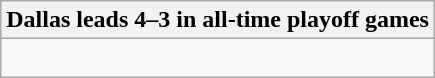<table class="wikitable collapsible collapsed">
<tr>
<th>Dallas leads 4–3 in all-time playoff games</th>
</tr>
<tr>
<td><br>





</td>
</tr>
</table>
